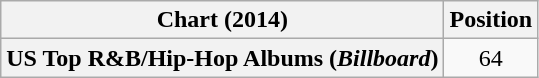<table class="wikitable plainrowheaders" style="text-align:center">
<tr>
<th scope="col">Chart (2014)</th>
<th scope="col">Position</th>
</tr>
<tr>
<th scope="row">US Top R&B/Hip-Hop Albums (<em>Billboard</em>)</th>
<td>64</td>
</tr>
</table>
